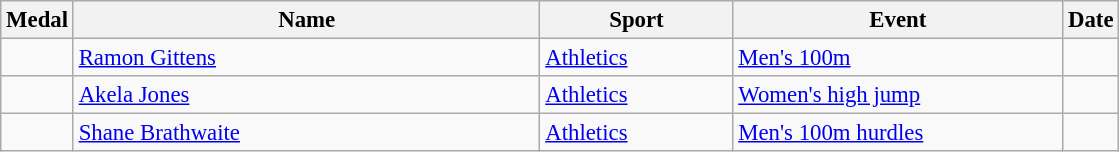<table class="wikitable sortable" style="font-size:95%">
<tr>
<th>Medal</th>
<th style="width:20em">Name</th>
<th style="width:8em">Sport</th>
<th style="width:14em">Event</th>
<th>Date</th>
</tr>
<tr>
<td></td>
<td><a href='#'>Ramon Gittens</a></td>
<td><a href='#'>Athletics</a></td>
<td><a href='#'>Men's 100m</a></td>
<td></td>
</tr>
<tr>
<td></td>
<td><a href='#'>Akela Jones</a></td>
<td><a href='#'>Athletics</a></td>
<td><a href='#'>Women's high jump</a></td>
<td></td>
</tr>
<tr>
<td></td>
<td><a href='#'>Shane Brathwaite</a></td>
<td><a href='#'>Athletics</a></td>
<td><a href='#'>Men's 100m hurdles</a></td>
<td></td>
</tr>
</table>
